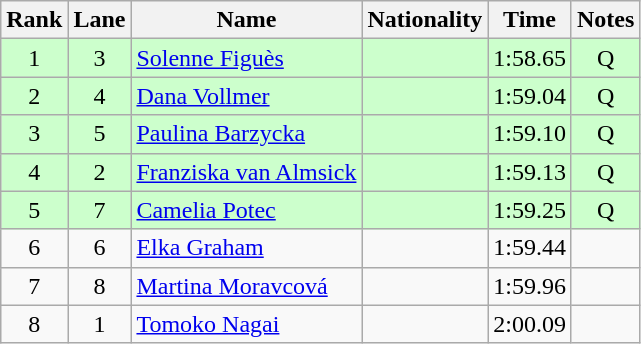<table class="wikitable sortable" style="text-align:center">
<tr>
<th>Rank</th>
<th>Lane</th>
<th>Name</th>
<th>Nationality</th>
<th>Time</th>
<th>Notes</th>
</tr>
<tr bgcolor=#ccffcc>
<td>1</td>
<td>3</td>
<td align=left><a href='#'>Solenne Figuès</a></td>
<td align=left></td>
<td>1:58.65</td>
<td>Q</td>
</tr>
<tr bgcolor=#ccffcc>
<td>2</td>
<td>4</td>
<td align=left><a href='#'>Dana Vollmer</a></td>
<td align=left></td>
<td>1:59.04</td>
<td>Q</td>
</tr>
<tr bgcolor=#ccffcc>
<td>3</td>
<td>5</td>
<td align=left><a href='#'>Paulina Barzycka</a></td>
<td align=left></td>
<td>1:59.10</td>
<td>Q</td>
</tr>
<tr bgcolor=#ccffcc>
<td>4</td>
<td>2</td>
<td align=left><a href='#'>Franziska van Almsick</a></td>
<td align=left></td>
<td>1:59.13</td>
<td>Q</td>
</tr>
<tr bgcolor=#ccffcc>
<td>5</td>
<td>7</td>
<td align=left><a href='#'>Camelia Potec</a></td>
<td align=left></td>
<td>1:59.25</td>
<td>Q</td>
</tr>
<tr>
<td>6</td>
<td>6</td>
<td align=left><a href='#'>Elka Graham</a></td>
<td align=left></td>
<td>1:59.44</td>
<td></td>
</tr>
<tr>
<td>7</td>
<td>8</td>
<td align=left><a href='#'>Martina Moravcová</a></td>
<td align=left></td>
<td>1:59.96</td>
<td></td>
</tr>
<tr>
<td>8</td>
<td>1</td>
<td align=left><a href='#'>Tomoko Nagai</a></td>
<td align=left></td>
<td>2:00.09</td>
<td></td>
</tr>
</table>
